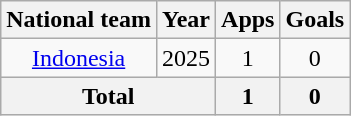<table class="wikitable" style="text-align:center">
<tr>
<th>National team</th>
<th>Year</th>
<th>Apps</th>
<th>Goals</th>
</tr>
<tr>
<td><a href='#'>Indonesia</a></td>
<td>2025</td>
<td>1</td>
<td>0</td>
</tr>
<tr>
<th colspan="2">Total</th>
<th>1</th>
<th>0</th>
</tr>
</table>
